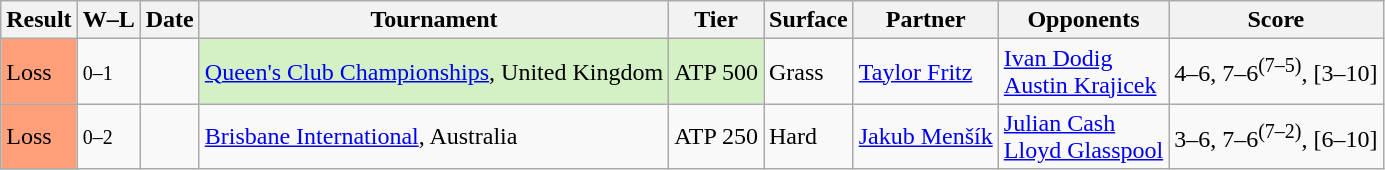<table class="sortable wikitable">
<tr>
<th>Result</th>
<th class="unsortable">W–L</th>
<th>Date</th>
<th>Tournament</th>
<th>Tier</th>
<th>Surface</th>
<th>Partner</th>
<th>Opponents</th>
<th class="unsortable">Score</th>
</tr>
<tr>
<td bgcolor=ffa07a>Loss</td>
<td><small>0–1</small></td>
<td><a href='#'></a></td>
<td style="background:#D4F1C5;"><a href='#'>Queen's Club Championships</a>, United Kingdom</td>
<td style="background:#D4F1C5;">ATP 500</td>
<td>Grass</td>
<td> <a href='#'>Taylor Fritz</a></td>
<td> <a href='#'>Ivan Dodig</a><br> <a href='#'>Austin Krajicek</a></td>
<td>4–6, 7–6<sup>(7–5)</sup>, [3–10]</td>
</tr>
<tr>
<td bgcolor=ffa07a>Loss</td>
<td><small>0–2</small></td>
<td><a href='#'></a></td>
<td><a href='#'>Brisbane International</a>, Australia</td>
<td>ATP 250</td>
<td>Hard</td>
<td> <a href='#'>Jakub Menšík</a></td>
<td> <a href='#'>Julian Cash</a><br> <a href='#'>Lloyd Glasspool</a></td>
<td>3–6, 7–6<sup>(7–2)</sup>, [6–10]</td>
</tr>
</table>
